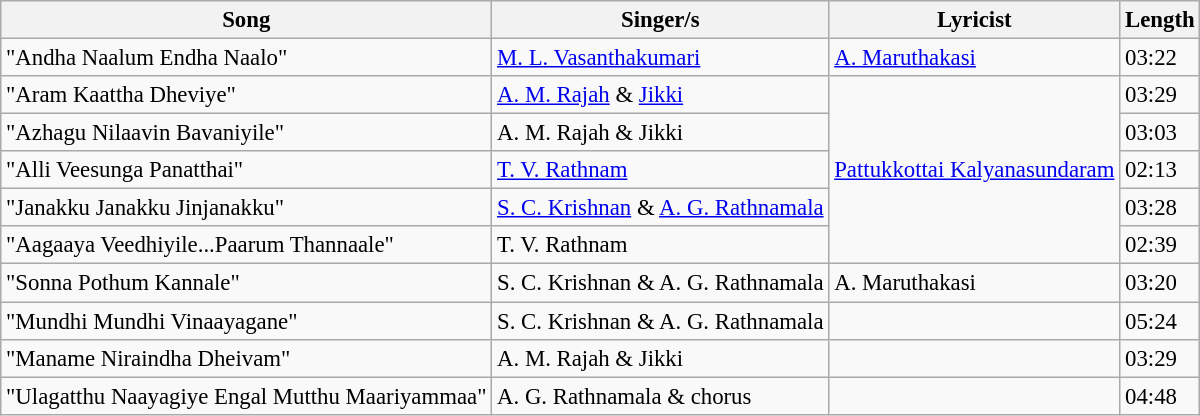<table class="wikitable" style="font-size:95%;">
<tr>
<th>Song</th>
<th>Singer/s</th>
<th>Lyricist</th>
<th>Length</th>
</tr>
<tr>
<td>"Andha Naalum Endha Naalo"</td>
<td><a href='#'>M. L. Vasanthakumari</a></td>
<td><a href='#'>A. Maruthakasi</a></td>
<td>03:22</td>
</tr>
<tr>
<td>"Aram Kaattha Dheviye"</td>
<td><a href='#'>A. M. Rajah</a> & <a href='#'>Jikki</a></td>
<td rowspan="5"><a href='#'>Pattukkottai Kalyanasundaram</a></td>
<td>03:29</td>
</tr>
<tr>
<td>"Azhagu Nilaavin Bavaniyile"</td>
<td>A. M. Rajah & Jikki</td>
<td>03:03</td>
</tr>
<tr>
<td>"Alli Veesunga Panatthai"</td>
<td><a href='#'>T. V. Rathnam</a></td>
<td>02:13</td>
</tr>
<tr>
<td>"Janakku Janakku Jinjanakku"</td>
<td><a href='#'>S. C. Krishnan</a> & <a href='#'>A. G. Rathnamala</a></td>
<td>03:28</td>
</tr>
<tr>
<td>"Aagaaya Veedhiyile...Paarum Thannaale"</td>
<td>T. V. Rathnam</td>
<td>02:39</td>
</tr>
<tr>
<td>"Sonna Pothum Kannale"</td>
<td>S. C. Krishnan & A. G. Rathnamala</td>
<td>A. Maruthakasi</td>
<td>03:20</td>
</tr>
<tr>
<td>"Mundhi Mundhi Vinaayagane"</td>
<td>S. C. Krishnan & A. G. Rathnamala</td>
<td></td>
<td>05:24</td>
</tr>
<tr>
<td>"Maname Niraindha Dheivam"</td>
<td>A. M. Rajah & Jikki</td>
<td></td>
<td>03:29</td>
</tr>
<tr>
<td>"Ulagatthu Naayagiye Engal Mutthu Maariyammaa"</td>
<td>A. G. Rathnamala & chorus</td>
<td></td>
<td>04:48</td>
</tr>
</table>
